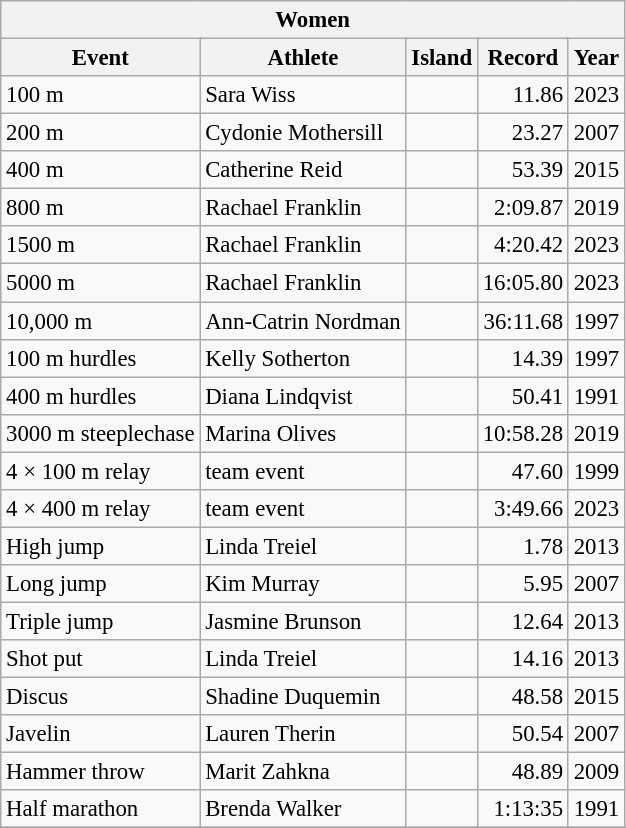<table class="wikitable" style="text-align: center; font-size:95%;">
<tr>
<th colspan=5>Women </th>
</tr>
<tr>
<th colspan=1>Event</th>
<th colspan=1>Athlete</th>
<th colspan=1>Island</th>
<th colspan=1>Record</th>
<th colspan=1>Year</th>
</tr>
<tr>
<td align="left">100 m</td>
<td align="left">Sara Wiss</td>
<td></td>
<td align="right">11.86</td>
<td>2023</td>
</tr>
<tr>
<td align="left">200 m</td>
<td align="left">Cydonie Mothersill</td>
<td></td>
<td align="right">23.27</td>
<td>2007</td>
</tr>
<tr>
<td align="left">400 m</td>
<td align="left">Catherine Reid</td>
<td></td>
<td align="right">53.39</td>
<td>2015</td>
</tr>
<tr>
<td align="left">800 m</td>
<td align="left">Rachael Franklin</td>
<td></td>
<td align="right">2:09.87</td>
<td>2019</td>
</tr>
<tr>
<td align="left">1500 m</td>
<td align="left">Rachael Franklin</td>
<td></td>
<td align="right">4:20.42</td>
<td>2023</td>
</tr>
<tr>
<td align="left">5000 m</td>
<td align="left">Rachael Franklin</td>
<td></td>
<td align="right">16:05.80</td>
<td>2023</td>
</tr>
<tr>
<td align="left">10,000 m</td>
<td align="left">Ann-Catrin Nordman</td>
<td></td>
<td align="right">36:11.68</td>
<td>1997</td>
</tr>
<tr>
<td align="left">100 m hurdles</td>
<td align="left">Kelly Sotherton</td>
<td></td>
<td align="right">14.39</td>
<td>1997</td>
</tr>
<tr>
<td align="left">400 m hurdles</td>
<td align="left">Diana Lindqvist</td>
<td></td>
<td align="right">50.41</td>
<td>1991</td>
</tr>
<tr>
<td align="left">3000 m steeplechase</td>
<td align="left">Marina Olives</td>
<td></td>
<td align="right">10:58.28</td>
<td>2019</td>
</tr>
<tr>
<td align="left">4 × 100 m relay</td>
<td align="left">team event</td>
<td></td>
<td align="right">47.60</td>
<td>1999</td>
</tr>
<tr>
<td align="left">4 × 400 m relay</td>
<td align="left">team event</td>
<td></td>
<td align="right">3:49.66</td>
<td>2023</td>
</tr>
<tr>
<td align="left">High jump</td>
<td align="left">Linda Treiel</td>
<td></td>
<td align="right">1.78</td>
<td>2013</td>
</tr>
<tr>
<td align="left">Long jump</td>
<td align="left">Kim Murray</td>
<td></td>
<td align="right">5.95</td>
<td>2007</td>
</tr>
<tr>
<td align="left">Triple jump</td>
<td align="left">Jasmine Brunson</td>
<td></td>
<td align="right">12.64</td>
<td>2013</td>
</tr>
<tr>
<td align="left">Shot put</td>
<td align="left">Linda Treiel</td>
<td></td>
<td align="right">14.16</td>
<td>2013</td>
</tr>
<tr>
<td align="left">Discus</td>
<td align="left">Shadine Duquemin</td>
<td></td>
<td align="right">48.58</td>
<td>2015</td>
</tr>
<tr>
<td align="left">Javelin</td>
<td align="left">Lauren Therin</td>
<td></td>
<td align="right">50.54</td>
<td>2007</td>
</tr>
<tr>
<td align="left">Hammer throw</td>
<td align="left">Marit Zahkna</td>
<td></td>
<td align="right">48.89</td>
<td>2009</td>
</tr>
<tr>
<td align="left">Half marathon</td>
<td align="left">Brenda Walker</td>
<td></td>
<td align="right">1:13:35</td>
<td>1991</td>
</tr>
<tr>
</tr>
</table>
